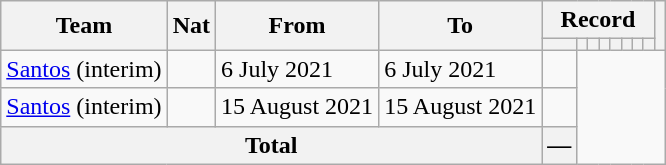<table class="wikitable" style="text-align: center">
<tr>
<th rowspan="2">Team</th>
<th rowspan="2">Nat</th>
<th rowspan="2">From</th>
<th rowspan="2">To</th>
<th colspan="8">Record</th>
<th rowspan=2></th>
</tr>
<tr>
<th></th>
<th></th>
<th></th>
<th></th>
<th></th>
<th></th>
<th></th>
<th></th>
</tr>
<tr>
<td align=left><a href='#'>Santos</a> (interim)</td>
<td></td>
<td align=left>6 July 2021</td>
<td align=left>6 July 2021<br></td>
<td></td>
</tr>
<tr>
<td align=left><a href='#'>Santos</a> (interim)</td>
<td></td>
<td align=left>15 August 2021</td>
<td align=left>15 August 2021<br></td>
<td></td>
</tr>
<tr>
<th colspan="4">Total<br></th>
<th>—</th>
</tr>
</table>
